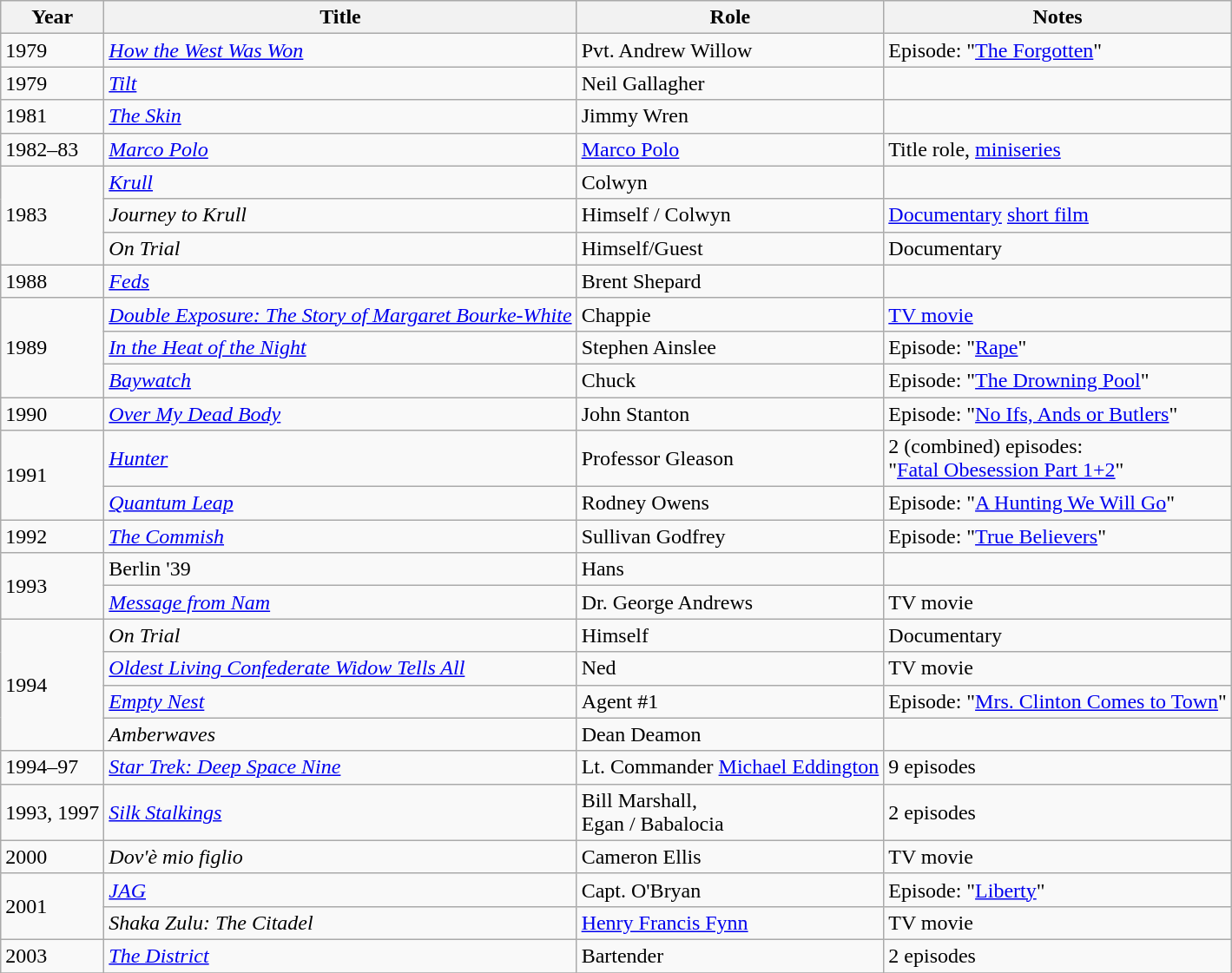<table class="wikitable sortable">
<tr>
<th class=unsortable>Year</th>
<th class=unsortable>Title</th>
<th class=unsortable>Role</th>
<th>Notes</th>
</tr>
<tr>
<td>1979</td>
<td><em><a href='#'>How the West Was Won</a></em></td>
<td>Pvt. Andrew Willow</td>
<td>Episode: "<a href='#'>The Forgotten</a>"</td>
</tr>
<tr>
<td>1979</td>
<td><em><a href='#'>Tilt</a></em></td>
<td>Neil Gallagher</td>
<td></td>
</tr>
<tr>
<td>1981</td>
<td><em><a href='#'>The Skin</a></em></td>
<td>Jimmy Wren</td>
<td></td>
</tr>
<tr>
<td>1982–83</td>
<td><em><a href='#'>Marco Polo</a></em></td>
<td><a href='#'>Marco Polo</a></td>
<td>Title role, <a href='#'>miniseries</a></td>
</tr>
<tr>
<td rowspan="3">1983</td>
<td><em><a href='#'>Krull</a></em></td>
<td>Colwyn</td>
<td></td>
</tr>
<tr>
<td><em>Journey to Krull</em></td>
<td>Himself / Colwyn</td>
<td><a href='#'>Documentary</a> <a href='#'>short film</a></td>
</tr>
<tr>
<td><em>On Trial</em></td>
<td>Himself/Guest</td>
<td>Documentary</td>
</tr>
<tr>
<td>1988</td>
<td><em><a href='#'>Feds</a></em></td>
<td>Brent Shepard</td>
<td></td>
</tr>
<tr>
<td rowspan="3">1989</td>
<td><em><a href='#'>Double Exposure: The Story of Margaret Bourke-White</a></em></td>
<td>Chappie</td>
<td><a href='#'>TV movie</a></td>
</tr>
<tr>
<td><em><a href='#'>In the Heat of the Night</a></em></td>
<td>Stephen Ainslee</td>
<td>Episode: "<a href='#'>Rape</a>"</td>
</tr>
<tr>
<td><em><a href='#'>Baywatch</a></em></td>
<td>Chuck</td>
<td>Episode: "<a href='#'>The Drowning Pool</a>"</td>
</tr>
<tr>
<td>1990</td>
<td><em><a href='#'>Over My Dead Body</a></em></td>
<td>John Stanton</td>
<td>Episode: "<a href='#'>No Ifs, Ands or Butlers</a>"</td>
</tr>
<tr>
<td rowspan="2">1991</td>
<td><em><a href='#'>Hunter</a></em></td>
<td>Professor Gleason</td>
<td>2 (combined) episodes:<br>"<a href='#'>Fatal Obesession Part 1+2</a>"</td>
</tr>
<tr>
<td><em><a href='#'>Quantum Leap</a></em></td>
<td>Rodney Owens</td>
<td>Episode: "<a href='#'>A Hunting We Will Go</a>"</td>
</tr>
<tr>
<td>1992</td>
<td><em><a href='#'>The Commish</a></em></td>
<td>Sullivan Godfrey</td>
<td>Episode: "<a href='#'>True Believers</a>"</td>
</tr>
<tr>
<td rowspan="2">1993</td>
<td>Berlin '39</td>
<td>Hans</td>
<td></td>
</tr>
<tr>
<td><em><a href='#'>Message from Nam</a></em></td>
<td>Dr. George Andrews</td>
<td>TV movie</td>
</tr>
<tr>
<td rowspan="4">1994</td>
<td><em>On Trial</em></td>
<td>Himself</td>
<td>Documentary</td>
</tr>
<tr>
<td><em><a href='#'>Oldest Living Confederate Widow Tells All</a></em></td>
<td>Ned</td>
<td>TV movie</td>
</tr>
<tr>
<td><em><a href='#'>Empty Nest</a></em></td>
<td>Agent #1</td>
<td>Episode: "<a href='#'>Mrs. Clinton Comes to Town</a>"</td>
</tr>
<tr>
<td><em>Amberwaves</em></td>
<td>Dean Deamon</td>
<td></td>
</tr>
<tr>
<td>1994–97</td>
<td><em><a href='#'>Star Trek: Deep Space Nine</a></em></td>
<td>Lt. Commander <a href='#'>Michael Eddington</a></td>
<td>9 episodes</td>
</tr>
<tr>
<td>1993, 1997</td>
<td><em><a href='#'>Silk Stalkings</a></em></td>
<td>Bill Marshall,<br>Egan / Babalocia</td>
<td>2 episodes</td>
</tr>
<tr>
<td>2000</td>
<td><em>Dov'è mio figlio</em></td>
<td>Cameron Ellis</td>
<td>TV movie</td>
</tr>
<tr>
<td rowspan="2">2001</td>
<td><em><a href='#'>JAG</a></em></td>
<td>Capt. O'Bryan</td>
<td>Episode: "<a href='#'>Liberty</a>"</td>
</tr>
<tr>
<td><em>Shaka Zulu: The Citadel</em></td>
<td><a href='#'>Henry Francis Fynn</a></td>
<td>TV movie</td>
</tr>
<tr>
<td>2003</td>
<td><em><a href='#'>The District</a></em></td>
<td>Bartender</td>
<td>2 episodes</td>
</tr>
<tr>
</tr>
</table>
